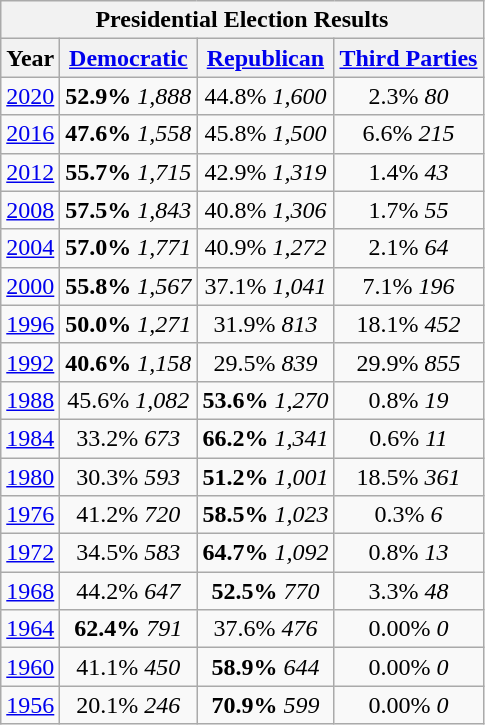<table class="wikitable">
<tr>
<th colspan="4">Presidential Election Results</th>
</tr>
<tr>
<th>Year</th>
<th><a href='#'>Democratic</a></th>
<th><a href='#'>Republican</a></th>
<th><a href='#'>Third Parties</a></th>
</tr>
<tr>
<td align="center" ><a href='#'>2020</a></td>
<td align="center" ><strong>52.9%</strong> <em>1,888</em></td>
<td align="center" >44.8% <em>1,600</em></td>
<td align="center" >2.3% <em>80</em></td>
</tr>
<tr>
<td align="center" ><a href='#'>2016</a></td>
<td align="center" ><strong>47.6%</strong> <em>1,558</em></td>
<td align="center" >45.8% <em>1,500</em></td>
<td align="center" >6.6% <em>215</em></td>
</tr>
<tr>
<td align="center" ><a href='#'>2012</a></td>
<td align="center" ><strong>55.7%</strong> <em>1,715</em></td>
<td align="center" >42.9% <em>1,319</em></td>
<td align="center" >1.4% <em>43</em></td>
</tr>
<tr>
<td align="center" ><a href='#'>2008</a></td>
<td align="center" ><strong>57.5%</strong> <em>1,843</em></td>
<td align="center" >40.8% <em>1,306</em></td>
<td align="center" >1.7% <em>55</em></td>
</tr>
<tr>
<td align="center" ><a href='#'>2004</a></td>
<td align="center" ><strong>57.0%</strong> <em>1,771</em></td>
<td align="center" >40.9% <em>1,272</em></td>
<td align="center" >2.1% <em>64</em></td>
</tr>
<tr>
<td align="center" ><a href='#'>2000</a></td>
<td align="center" ><strong>55.8%</strong> <em>1,567</em></td>
<td align="center" >37.1% <em>1,041</em></td>
<td align="center" >7.1% <em>196</em></td>
</tr>
<tr>
<td align="center" ><a href='#'>1996</a></td>
<td align="center" ><strong>50.0%</strong> <em>1,271</em></td>
<td align="center" >31.9% <em>813</em></td>
<td align="center" >18.1% <em>452</em></td>
</tr>
<tr>
<td align="center" ><a href='#'>1992</a></td>
<td align="center" ><strong>40.6%</strong> <em>1,158</em></td>
<td align="center" >29.5% <em>839</em></td>
<td align="center" >29.9% <em>855</em></td>
</tr>
<tr>
<td align="center" ><a href='#'>1988</a></td>
<td align="center" >45.6% <em>1,082</em></td>
<td align="center" ><strong>53.6%</strong> <em>1,270</em></td>
<td align="center" >0.8% <em>19</em></td>
</tr>
<tr>
<td align="center" ><a href='#'>1984</a></td>
<td align="center" >33.2% <em>673</em></td>
<td align="center" ><strong>66.2%</strong> <em>1,341</em></td>
<td align="center" >0.6% <em>11</em></td>
</tr>
<tr>
<td align="center" ><a href='#'>1980</a></td>
<td align="center" >30.3% <em>593</em></td>
<td align="center" ><strong>51.2%</strong> <em>1,001</em></td>
<td align="center" >18.5% <em>361</em></td>
</tr>
<tr>
<td align="center" ><a href='#'>1976</a></td>
<td align="center" >41.2% <em>720</em></td>
<td align="center" ><strong>58.5%</strong> <em>1,023</em></td>
<td align="center" >0.3% <em>6</em></td>
</tr>
<tr>
<td align="center" ><a href='#'>1972</a></td>
<td align="center" >34.5% <em>583</em></td>
<td align="center" ><strong>64.7%</strong> <em>1,092</em></td>
<td align="center" >0.8% <em>13</em></td>
</tr>
<tr>
<td align="center" ><a href='#'>1968</a></td>
<td align="center" >44.2% <em>647</em></td>
<td align="center" ><strong>52.5%</strong> <em>770</em></td>
<td align="center" >3.3% <em>48</em></td>
</tr>
<tr>
<td align="center" ><a href='#'>1964</a></td>
<td align="center" ><strong>62.4%</strong> <em>791</em></td>
<td align="center" >37.6% <em>476</em></td>
<td align="center" >0.00% <em>0</em></td>
</tr>
<tr>
<td align="center" ><a href='#'>1960</a></td>
<td align="center" >41.1% <em>450</em></td>
<td align="center" ><strong>58.9%</strong> <em>644</em></td>
<td align="center" >0.00% <em>0</em></td>
</tr>
<tr>
<td align="center" ><a href='#'>1956</a></td>
<td align="center" >20.1% <em>246</em></td>
<td align="center" ><strong>70.9%</strong> <em>599</em></td>
<td align="center" >0.00% <em>0</em></td>
</tr>
</table>
